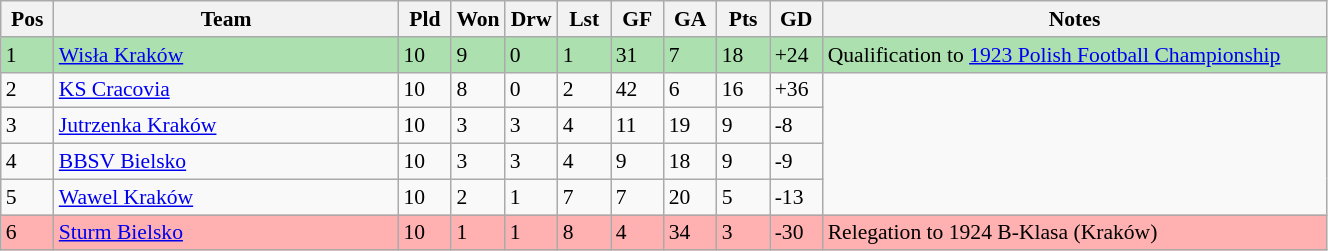<table class="wikitable" width=70% style="font-size:90%">
<tr>
<th width=4%><strong>Pos</strong></th>
<th width=26%><strong>Team</strong></th>
<th width=4%><strong>Pld</strong></th>
<th width=4%><strong>Won</strong></th>
<th width=4%><strong>Drw</strong></th>
<th width=4%><strong>Lst</strong></th>
<th width=4%><strong>GF</strong></th>
<th width=4%><strong>GA</strong></th>
<th width=4%><strong>Pts</strong></th>
<th width=4%><strong>GD</strong></th>
<th width=38%><strong>Notes</strong></th>
</tr>
<tr bgcolor=#ACE1AF>
<td>1</td>
<td><a href='#'>Wisła Kraków</a></td>
<td>10</td>
<td>9</td>
<td>0</td>
<td>1</td>
<td>31</td>
<td>7</td>
<td>18</td>
<td>+24</td>
<td rowspan=1>Qualification to <a href='#'>1923 Polish Football Championship</a></td>
</tr>
<tr>
<td>2</td>
<td><a href='#'>KS Cracovia</a></td>
<td>10</td>
<td>8</td>
<td>0</td>
<td>2</td>
<td>42</td>
<td>6</td>
<td>16</td>
<td>+36</td>
</tr>
<tr>
<td>3</td>
<td><a href='#'>Jutrzenka Kraków</a></td>
<td>10</td>
<td>3</td>
<td>3</td>
<td>4</td>
<td>11</td>
<td>19</td>
<td>9</td>
<td>-8</td>
</tr>
<tr>
<td>4</td>
<td><a href='#'>BBSV Bielsko</a></td>
<td>10</td>
<td>3</td>
<td>3</td>
<td>4</td>
<td>9</td>
<td>18</td>
<td>9</td>
<td>-9</td>
</tr>
<tr>
<td>5</td>
<td><a href='#'>Wawel Kraków</a></td>
<td>10</td>
<td>2</td>
<td>1</td>
<td>7</td>
<td>7</td>
<td>20</td>
<td>5</td>
<td>-13</td>
</tr>
<tr bgcolor=#ffb0b0>
<td>6</td>
<td><a href='#'>Sturm Bielsko</a></td>
<td>10</td>
<td>1</td>
<td>1</td>
<td>8</td>
<td>4</td>
<td>34</td>
<td>3</td>
<td>-30</td>
<td rowspan=1>Relegation to 1924 B-Klasa (Kraków)</td>
</tr>
</table>
